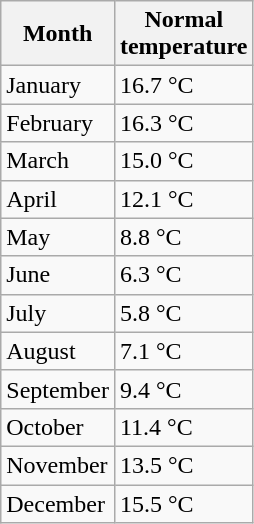<table class="wikitable">
<tr>
<th>Month</th>
<th>Normal<br>temperature</th>
</tr>
<tr>
<td>January</td>
<td>16.7 °C</td>
</tr>
<tr>
<td>February</td>
<td>16.3 °C</td>
</tr>
<tr>
<td>March</td>
<td>15.0 °C</td>
</tr>
<tr>
<td>April</td>
<td>12.1 °C</td>
</tr>
<tr>
<td>May</td>
<td>8.8 °C</td>
</tr>
<tr>
<td>June</td>
<td>6.3 °C</td>
</tr>
<tr>
<td>July</td>
<td>5.8 °C</td>
</tr>
<tr>
<td>August</td>
<td>7.1 °C</td>
</tr>
<tr>
<td>September</td>
<td>9.4 °C</td>
</tr>
<tr>
<td>October</td>
<td>11.4 °C</td>
</tr>
<tr>
<td>November</td>
<td>13.5 °C</td>
</tr>
<tr>
<td>December</td>
<td>15.5 °C</td>
</tr>
</table>
